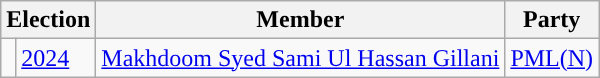<table class="wikitable">
<tr>
<th colspan="2">Election</th>
<th>Member</th>
<th>Party</th>
</tr>
<tr>
<td style="background-color: "></td>
<td><a href='#'>2024</a></td>
<td><a href='#'>Makhdoom Syed Sami Ul Hassan Gillani</a></td>
<td><a href='#'>PML(N)</a></td>
</tr>
</table>
